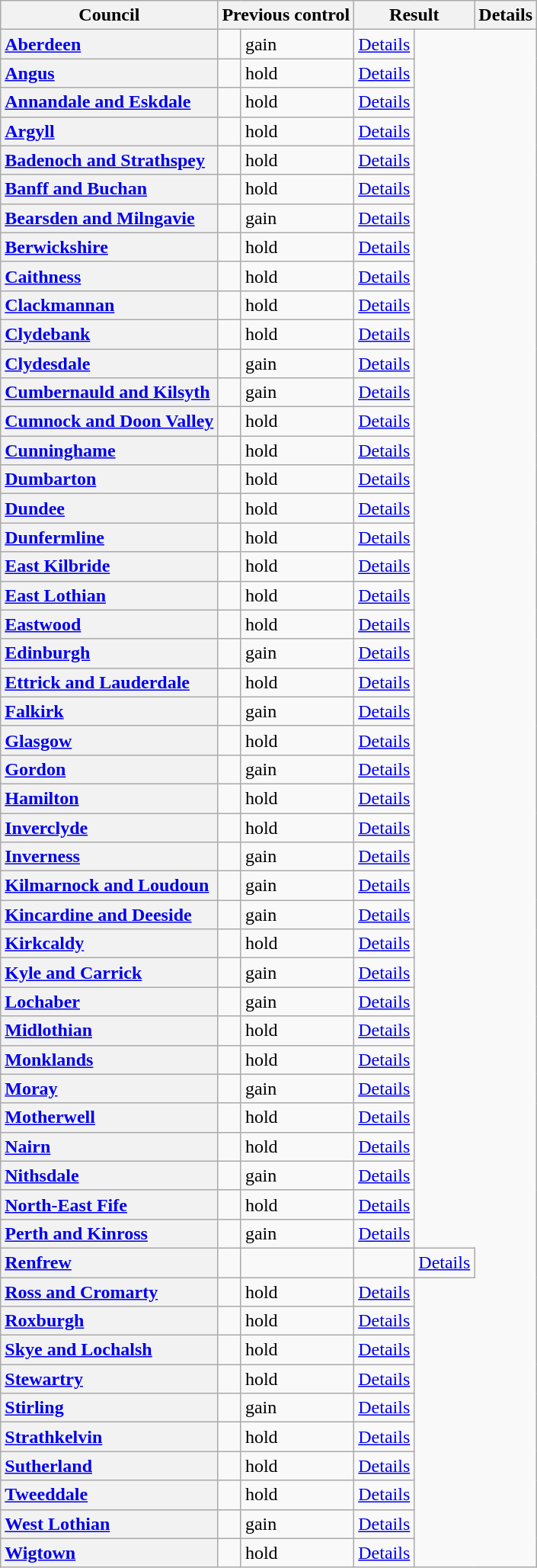<table class="wikitable sortable" border="1">
<tr>
<th scope="col">Council</th>
<th colspan=2>Previous control</th>
<th colspan=2>Result</th>
<th class="unsortable" scope="col">Details</th>
</tr>
<tr>
<th scope="row" style="text-align: left;"><a href='#'>Aberdeen</a></th>
<td></td>
<td> gain</td>
<td><a href='#'>Details</a></td>
</tr>
<tr>
<th scope="row" style="text-align: left;"><a href='#'>Angus</a></th>
<td></td>
<td> hold</td>
<td><a href='#'>Details</a></td>
</tr>
<tr>
<th scope="row" style="text-align: left;"><a href='#'>Annandale and Eskdale</a></th>
<td></td>
<td> hold</td>
<td><a href='#'>Details</a></td>
</tr>
<tr>
<th scope="row" style="text-align: left;"><a href='#'>Argyll</a></th>
<td></td>
<td> hold</td>
<td><a href='#'>Details</a></td>
</tr>
<tr>
<th scope="row" style="text-align: left;"><a href='#'>Badenoch and Strathspey</a></th>
<td></td>
<td> hold</td>
<td><a href='#'>Details</a></td>
</tr>
<tr>
<th scope="row" style="text-align: left;"><a href='#'>Banff and Buchan</a></th>
<td></td>
<td> hold</td>
<td><a href='#'>Details</a></td>
</tr>
<tr>
<th scope="row" style="text-align: left;"><a href='#'>Bearsden and Milngavie</a></th>
<td></td>
<td> gain</td>
<td><a href='#'>Details</a></td>
</tr>
<tr>
<th scope="row" style="text-align: left;"><a href='#'>Berwickshire</a></th>
<td></td>
<td> hold</td>
<td><a href='#'>Details</a></td>
</tr>
<tr>
<th scope="row" style="text-align: left;"><a href='#'>Caithness</a></th>
<td></td>
<td> hold</td>
<td><a href='#'>Details</a></td>
</tr>
<tr>
<th scope="row" style="text-align: left;"><a href='#'>Clackmannan</a></th>
<td></td>
<td> hold</td>
<td><a href='#'>Details</a></td>
</tr>
<tr>
<th scope="row" style="text-align: left;"><a href='#'>Clydebank</a></th>
<td></td>
<td> hold</td>
<td><a href='#'>Details</a></td>
</tr>
<tr>
<th scope="row" style="text-align: left;"><a href='#'>Clydesdale</a></th>
<td></td>
<td> gain</td>
<td><a href='#'>Details</a></td>
</tr>
<tr>
<th scope="row" style="text-align: left;"><a href='#'>Cumbernauld and Kilsyth</a></th>
<td></td>
<td> gain</td>
<td><a href='#'>Details</a></td>
</tr>
<tr>
<th scope="row" style="text-align: left;"><a href='#'>Cumnock and Doon Valley</a></th>
<td></td>
<td> hold</td>
<td><a href='#'>Details</a></td>
</tr>
<tr>
<th scope="row" style="text-align: left;"><a href='#'>Cunninghame</a></th>
<td></td>
<td> hold</td>
<td><a href='#'>Details</a></td>
</tr>
<tr>
<th scope="row" style="text-align: left;"><a href='#'>Dumbarton</a></th>
<td></td>
<td> hold</td>
<td><a href='#'>Details</a></td>
</tr>
<tr>
<th scope="row" style="text-align: left;"><a href='#'>Dundee</a></th>
<td></td>
<td> hold</td>
<td><a href='#'>Details</a></td>
</tr>
<tr>
<th scope="row" style="text-align: left;"><a href='#'>Dunfermline</a></th>
<td></td>
<td> hold</td>
<td><a href='#'>Details</a></td>
</tr>
<tr>
<th scope="row" style="text-align: left;"><a href='#'>East Kilbride</a></th>
<td></td>
<td> hold</td>
<td><a href='#'>Details</a></td>
</tr>
<tr>
<th scope="row" style="text-align: left;"><a href='#'>East Lothian</a></th>
<td></td>
<td> hold</td>
<td><a href='#'>Details</a></td>
</tr>
<tr>
<th scope="row" style="text-align: left;"><a href='#'>Eastwood</a></th>
<td></td>
<td> hold</td>
<td><a href='#'>Details</a></td>
</tr>
<tr>
<th scope="row" style="text-align: left;"><a href='#'>Edinburgh</a></th>
<td></td>
<td> gain</td>
<td><a href='#'>Details</a></td>
</tr>
<tr>
<th scope="row" style="text-align: left;"><a href='#'>Ettrick and Lauderdale</a></th>
<td></td>
<td> hold</td>
<td><a href='#'>Details</a></td>
</tr>
<tr>
<th scope="row" style="text-align: left;"><a href='#'>Falkirk</a></th>
<td></td>
<td> gain</td>
<td><a href='#'>Details</a></td>
</tr>
<tr>
<th scope="row" style="text-align: left;"><a href='#'>Glasgow</a></th>
<td></td>
<td> hold</td>
<td><a href='#'>Details</a></td>
</tr>
<tr>
<th scope="row" style="text-align: left;"><a href='#'>Gordon</a></th>
<td></td>
<td> gain</td>
<td><a href='#'>Details</a></td>
</tr>
<tr>
<th scope="row" style="text-align: left;"><a href='#'>Hamilton</a></th>
<td></td>
<td> hold</td>
<td><a href='#'>Details</a></td>
</tr>
<tr>
<th scope="row" style="text-align: left;"><a href='#'>Inverclyde</a></th>
<td></td>
<td> hold</td>
<td><a href='#'>Details</a></td>
</tr>
<tr>
<th scope="row" style="text-align: left;"><a href='#'>Inverness</a></th>
<td></td>
<td> gain</td>
<td><a href='#'>Details</a></td>
</tr>
<tr>
<th scope="row" style="text-align: left;"><a href='#'>Kilmarnock and Loudoun</a></th>
<td></td>
<td> gain</td>
<td><a href='#'>Details</a></td>
</tr>
<tr>
<th scope="row" style="text-align: left;"><a href='#'>Kincardine and Deeside</a></th>
<td></td>
<td> gain</td>
<td><a href='#'>Details</a></td>
</tr>
<tr>
<th scope="row" style="text-align: left;"><a href='#'>Kirkcaldy</a></th>
<td></td>
<td> hold</td>
<td><a href='#'>Details</a></td>
</tr>
<tr>
<th scope="row" style="text-align: left;"><a href='#'>Kyle and Carrick</a></th>
<td></td>
<td> gain</td>
<td><a href='#'>Details</a></td>
</tr>
<tr>
<th scope="row" style="text-align: left;"><a href='#'>Lochaber</a></th>
<td></td>
<td> gain</td>
<td><a href='#'>Details</a></td>
</tr>
<tr>
<th scope="row" style="text-align: left;"><a href='#'>Midlothian</a></th>
<td></td>
<td> hold</td>
<td><a href='#'>Details</a></td>
</tr>
<tr>
<th scope="row" style="text-align: left;"><a href='#'>Monklands</a></th>
<td></td>
<td> hold</td>
<td><a href='#'>Details</a></td>
</tr>
<tr>
<th scope="row" style="text-align: left;"><a href='#'>Moray</a></th>
<td></td>
<td> gain</td>
<td><a href='#'>Details</a></td>
</tr>
<tr>
<th scope="row" style="text-align: left;"><a href='#'>Motherwell</a></th>
<td></td>
<td> hold</td>
<td><a href='#'>Details</a></td>
</tr>
<tr>
<th scope="row" style="text-align: left;"><a href='#'>Nairn</a></th>
<td></td>
<td> hold</td>
<td><a href='#'>Details</a></td>
</tr>
<tr>
<th scope="row" style="text-align: left;"><a href='#'>Nithsdale</a></th>
<td></td>
<td> gain</td>
<td><a href='#'>Details</a></td>
</tr>
<tr>
<th scope="row" style="text-align: left;"><a href='#'>North-East Fife</a></th>
<td></td>
<td> hold</td>
<td><a href='#'>Details</a></td>
</tr>
<tr>
<th scope="row" style="text-align: left;"><a href='#'>Perth and Kinross</a></th>
<td></td>
<td> gain</td>
<td><a href='#'>Details</a></td>
</tr>
<tr>
<th scope="row" style="text-align: left;"><a href='#'>Renfrew</a></th>
<td></td>
<td></td>
<td></td>
<td><a href='#'>Details</a></td>
</tr>
<tr>
<th scope="row" style="text-align: left;"><a href='#'>Ross and Cromarty</a></th>
<td></td>
<td> hold</td>
<td><a href='#'>Details</a></td>
</tr>
<tr>
<th scope="row" style="text-align: left;"><a href='#'>Roxburgh</a></th>
<td></td>
<td> hold</td>
<td><a href='#'>Details</a></td>
</tr>
<tr>
<th scope="row" style="text-align: left;"><a href='#'>Skye and Lochalsh</a></th>
<td></td>
<td> hold</td>
<td><a href='#'>Details</a></td>
</tr>
<tr>
<th scope="row" style="text-align: left;"><a href='#'>Stewartry</a></th>
<td></td>
<td> hold</td>
<td><a href='#'>Details</a></td>
</tr>
<tr>
<th scope="row" style="text-align: left;"><a href='#'>Stirling</a></th>
<td></td>
<td> gain</td>
<td><a href='#'>Details</a></td>
</tr>
<tr>
<th scope="row" style="text-align: left;"><a href='#'>Strathkelvin</a></th>
<td></td>
<td> hold</td>
<td><a href='#'>Details</a></td>
</tr>
<tr>
<th scope="row" style="text-align: left;"><a href='#'>Sutherland</a></th>
<td></td>
<td> hold</td>
<td><a href='#'>Details</a></td>
</tr>
<tr>
<th scope="row" style="text-align: left;"><a href='#'>Tweeddale</a></th>
<td></td>
<td> hold</td>
<td><a href='#'>Details</a></td>
</tr>
<tr>
<th scope="row" style="text-align: left;"><a href='#'>West Lothian</a></th>
<td></td>
<td> gain</td>
<td><a href='#'>Details</a></td>
</tr>
<tr>
<th scope="row" style="text-align: left;"><a href='#'>Wigtown</a></th>
<td></td>
<td> hold</td>
<td><a href='#'>Details</a></td>
</tr>
</table>
